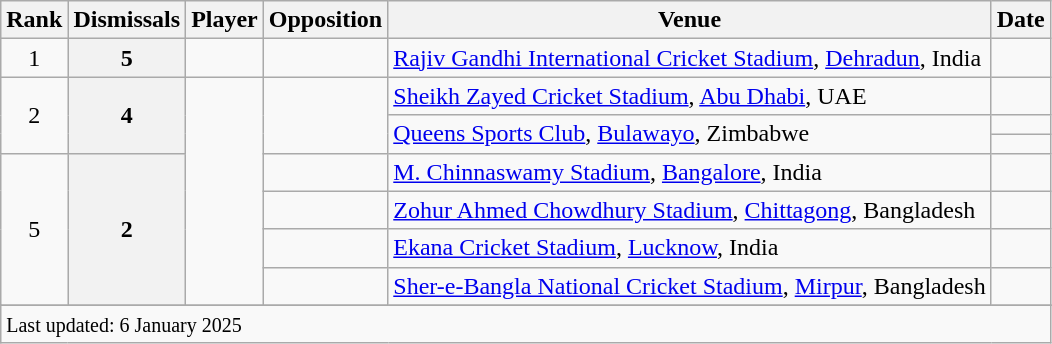<table class="wikitable plainrowheaders sortable">
<tr>
<th scope=col>Rank</th>
<th scope=col>Dismissals</th>
<th scope=col>Player</th>
<th scope=col>Opposition</th>
<th scope=col>Venue</th>
<th scope=col>Date</th>
</tr>
<tr>
<td align=center>1</td>
<th scope=row style=text-align:center;>5</th>
<td></td>
<td></td>
<td><a href='#'>Rajiv Gandhi International Cricket Stadium</a>, <a href='#'>Dehradun</a>, India</td>
<td></td>
</tr>
<tr>
<td align=center rowspan=3>2</td>
<th scope=row style=text-align:center; rowspan=3>4</th>
<td rowspan=7></td>
<td rowspan=3></td>
<td><a href='#'>Sheikh Zayed Cricket Stadium</a>, <a href='#'>Abu Dhabi</a>, UAE</td>
<td></td>
</tr>
<tr>
<td rowspan=2><a href='#'>Queens Sports Club</a>, <a href='#'>Bulawayo</a>, Zimbabwe</td>
<td></td>
</tr>
<tr>
<td></td>
</tr>
<tr>
<td align=center rowspan=4>5</td>
<th scope=row style=text-align:center; rowspan=4>2</th>
<td></td>
<td><a href='#'>M. Chinnaswamy Stadium</a>, <a href='#'>Bangalore</a>, India</td>
<td></td>
</tr>
<tr>
<td></td>
<td><a href='#'>Zohur Ahmed Chowdhury Stadium</a>, <a href='#'>Chittagong</a>, Bangladesh</td>
<td></td>
</tr>
<tr>
<td></td>
<td><a href='#'>Ekana Cricket Stadium</a>, <a href='#'>Lucknow</a>, India</td>
<td></td>
</tr>
<tr>
<td></td>
<td><a href='#'>Sher-e-Bangla National Cricket Stadium</a>, <a href='#'>Mirpur</a>, Bangladesh</td>
<td></td>
</tr>
<tr>
</tr>
<tr class=sortbottom>
<td colspan=6><small>Last updated: 6 January 2025</small></td>
</tr>
</table>
